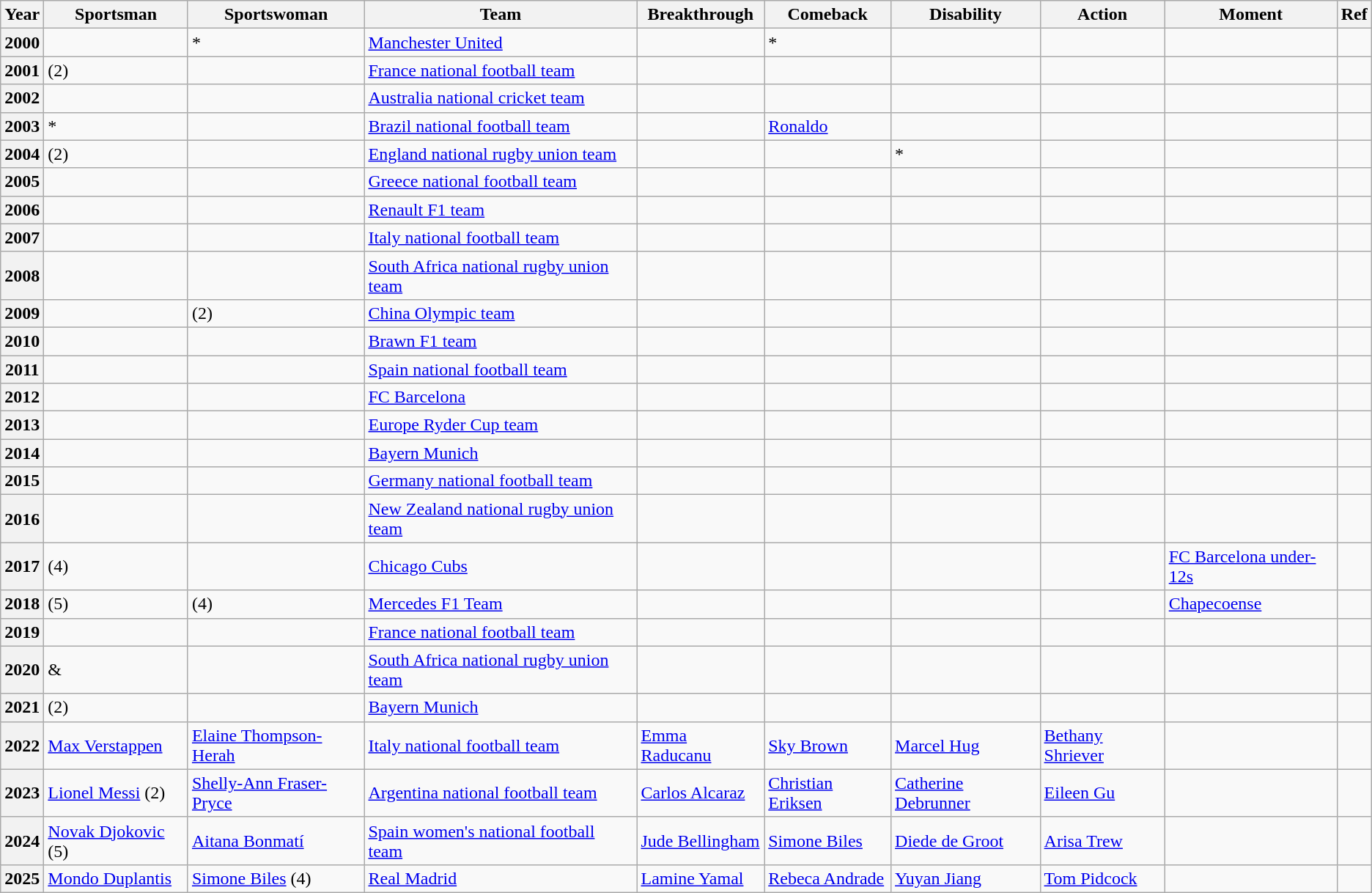<table class="wikitable sortable plainrowheaders">
<tr>
<th scope=col>Year</th>
<th scope=col>Sportsman</th>
<th scope=col>Sportswoman</th>
<th scope=col>Team</th>
<th scope=col>Breakthrough</th>
<th scope=col>Comeback</th>
<th scope=col>Disability</th>
<th scope=col>Action</th>
<th scope=col>Moment</th>
<th scope=col class=unsortable>Ref</th>
</tr>
<tr>
<th scope=row>2000</th>
<td></td>
<td>*</td>
<td><a href='#'>Manchester United</a></td>
<td></td>
<td>*</td>
<td></td>
<td></td>
<td></td>
<td></td>
</tr>
<tr>
<th scope=row>2001</th>
<td> (2)</td>
<td></td>
<td><a href='#'>France national football team</a></td>
<td></td>
<td></td>
<td></td>
<td></td>
<td></td>
<td></td>
</tr>
<tr>
<th scope=row>2002</th>
<td></td>
<td></td>
<td><a href='#'>Australia national cricket team</a></td>
<td></td>
<td></td>
<td></td>
<td></td>
<td></td>
<td></td>
</tr>
<tr>
<th scope=row>2003</th>
<td>*</td>
<td></td>
<td><a href='#'>Brazil national football team</a></td>
<td></td>
<td><a href='#'>Ronaldo</a></td>
<td></td>
<td></td>
<td></td>
<td></td>
</tr>
<tr>
<th scope=row>2004</th>
<td> (2)</td>
<td></td>
<td><a href='#'>England national rugby union team</a></td>
<td></td>
<td></td>
<td>*</td>
<td></td>
<td></td>
<td></td>
</tr>
<tr>
<th scope=row>2005</th>
<td></td>
<td></td>
<td><a href='#'>Greece national football team</a></td>
<td></td>
<td></td>
<td></td>
<td></td>
<td></td>
<td></td>
</tr>
<tr>
<th scope=row>2006</th>
<td></td>
<td></td>
<td><a href='#'>Renault F1 team</a></td>
<td></td>
<td></td>
<td></td>
<td></td>
<td></td>
<td></td>
</tr>
<tr>
<th scope=row>2007</th>
<td></td>
<td></td>
<td><a href='#'>Italy national football team</a></td>
<td></td>
<td></td>
<td></td>
<td></td>
<td></td>
<td></td>
</tr>
<tr>
<th scope=row>2008</th>
<td></td>
<td></td>
<td><a href='#'>South Africa national rugby union team</a></td>
<td></td>
<td></td>
<td></td>
<td></td>
<td></td>
<td></td>
</tr>
<tr>
<th scope=row>2009</th>
<td></td>
<td> (2)</td>
<td><a href='#'>China Olympic team</a></td>
<td></td>
<td></td>
<td></td>
<td></td>
<td></td>
<td></td>
</tr>
<tr>
<th scope=row>2010</th>
<td></td>
<td></td>
<td><a href='#'>Brawn F1 team</a></td>
<td></td>
<td></td>
<td></td>
<td></td>
<td></td>
<td></td>
</tr>
<tr>
<th scope=row>2011</th>
<td></td>
<td></td>
<td><a href='#'>Spain national football team</a></td>
<td></td>
<td></td>
<td></td>
<td></td>
<td></td>
<td></td>
</tr>
<tr>
<th scope=row>2012</th>
<td></td>
<td></td>
<td> <a href='#'>FC Barcelona</a></td>
<td></td>
<td></td>
<td></td>
<td></td>
<td></td>
<td></td>
</tr>
<tr>
<th scope=row>2013</th>
<td></td>
<td></td>
<td><a href='#'>Europe Ryder Cup team</a></td>
<td></td>
<td></td>
<td></td>
<td></td>
<td></td>
<td></td>
</tr>
<tr>
<th scope=row>2014</th>
<td></td>
<td></td>
<td><a href='#'>Bayern Munich</a></td>
<td></td>
<td></td>
<td></td>
<td></td>
<td></td>
<td></td>
</tr>
<tr>
<th scope=row>2015</th>
<td></td>
<td></td>
<td><a href='#'>Germany national football team</a></td>
<td></td>
<td></td>
<td></td>
<td></td>
<td></td>
<td></td>
</tr>
<tr>
<th scope=row>2016</th>
<td></td>
<td></td>
<td><a href='#'>New Zealand national rugby union team</a></td>
<td></td>
<td></td>
<td></td>
<td></td>
<td></td>
<td></td>
</tr>
<tr>
<th scope=row>2017</th>
<td> (4)</td>
<td></td>
<td><a href='#'>Chicago Cubs</a></td>
<td></td>
<td></td>
<td></td>
<td></td>
<td><a href='#'>FC Barcelona under-12s</a></td>
<td></td>
</tr>
<tr>
<th scope=row>2018</th>
<td> (5)</td>
<td> (4)</td>
<td><a href='#'>Mercedes F1 Team</a></td>
<td></td>
<td></td>
<td></td>
<td></td>
<td><a href='#'>Chapecoense</a></td>
<td></td>
</tr>
<tr>
<th scope=row>2019</th>
<td></td>
<td></td>
<td><a href='#'>France national football team</a></td>
<td></td>
<td></td>
<td></td>
<td></td>
<td></td>
<td></td>
</tr>
<tr>
<th scope=row>2020</th>
<td> &<br></td>
<td></td>
<td><a href='#'>South Africa national rugby union team</a></td>
<td></td>
<td></td>
<td></td>
<td></td>
<td></td>
<td></td>
</tr>
<tr>
<th scope=row>2021</th>
<td> (2)</td>
<td></td>
<td><a href='#'>Bayern Munich</a></td>
<td></td>
<td></td>
<td></td>
<td></td>
<td></td>
<td></td>
</tr>
<tr>
<th scope=row>2022</th>
<td><a href='#'>Max Verstappen</a></td>
<td><a href='#'>Elaine Thompson-Herah</a></td>
<td><a href='#'>Italy national football team</a></td>
<td><a href='#'>Emma Raducanu</a></td>
<td><a href='#'>Sky Brown</a></td>
<td><a href='#'>Marcel Hug</a></td>
<td><a href='#'>Bethany Shriever</a></td>
<td></td>
<td></td>
</tr>
<tr>
<th scope=row>2023</th>
<td><a href='#'>Lionel Messi</a> (2)</td>
<td><a href='#'>Shelly-Ann Fraser-Pryce</a></td>
<td><a href='#'>Argentina national football team</a></td>
<td><a href='#'>Carlos Alcaraz</a></td>
<td><a href='#'>Christian Eriksen</a></td>
<td><a href='#'>Catherine Debrunner</a></td>
<td><a href='#'>Eileen Gu</a></td>
<td></td>
<td></td>
</tr>
<tr>
<th scope=row>2024</th>
<td><a href='#'>Novak Djokovic</a> (5)</td>
<td><a href='#'>Aitana Bonmatí</a></td>
<td><a href='#'>Spain women's national football team</a></td>
<td><a href='#'>Jude Bellingham</a></td>
<td><a href='#'>Simone Biles</a></td>
<td><a href='#'>Diede de Groot</a></td>
<td><a href='#'>Arisa Trew</a></td>
<td></td>
<td></td>
</tr>
<tr>
<th scope=row>2025</th>
<td><a href='#'>Mondo Duplantis</a></td>
<td><a href='#'>Simone Biles</a> (4)</td>
<td><a href='#'>Real Madrid</a></td>
<td><a href='#'>Lamine Yamal</a></td>
<td><a href='#'>Rebeca Andrade</a></td>
<td><a href='#'>Yuyan Jiang</a></td>
<td><a href='#'>Tom Pidcock</a></td>
<td></td>
<td></td>
</tr>
</table>
